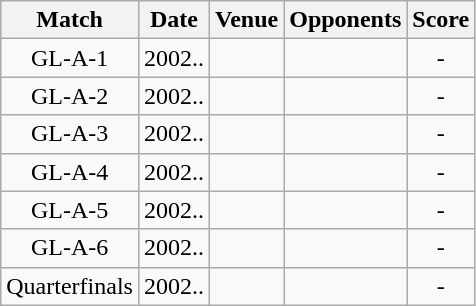<table class="wikitable" style="text-align:center;">
<tr>
<th>Match</th>
<th>Date</th>
<th>Venue</th>
<th>Opponents</th>
<th>Score</th>
</tr>
<tr>
<td>GL-A-1</td>
<td>2002..</td>
<td></td>
<td></td>
<td>-</td>
</tr>
<tr>
<td>GL-A-2</td>
<td>2002..</td>
<td></td>
<td></td>
<td>-</td>
</tr>
<tr>
<td>GL-A-3</td>
<td>2002..</td>
<td></td>
<td></td>
<td>-</td>
</tr>
<tr>
<td>GL-A-4</td>
<td>2002..</td>
<td></td>
<td></td>
<td>-</td>
</tr>
<tr>
<td>GL-A-5</td>
<td>2002..</td>
<td></td>
<td></td>
<td>-</td>
</tr>
<tr>
<td>GL-A-6</td>
<td>2002..</td>
<td></td>
<td></td>
<td>-</td>
</tr>
<tr>
<td>Quarterfinals</td>
<td>2002..</td>
<td></td>
<td></td>
<td>-</td>
</tr>
</table>
